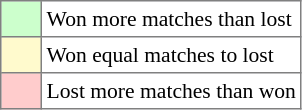<table border="1" cellspacing="0" cellpadding="3" bgcolor="#f7f8ff" style="font-size: 90%; border: gray solid 1px; border-collapse: collapse;text-align:center;">
<tr>
<td width="20" style="background: #CCFFCC;"></td>
<td align="left" bgcolor="#ffffff">Won more matches than lost</td>
</tr>
<tr>
<td width="20" style="background: LemonChiffon;"></td>
<td align="left" bgcolor="#ffffff">Won equal matches to lost</td>
</tr>
<tr>
<td width="20" style="background: #FFCCCC;"></td>
<td align="left" bgcolor="#ffffff">Lost more matches than won</td>
</tr>
</table>
